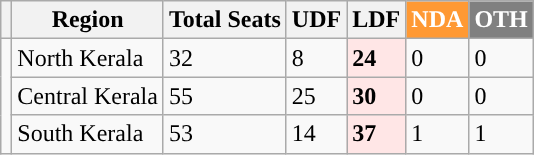<table class="wikitable sortable" style="text-align:centre;">
<tr>
<th></th>
<th>Region</th>
<th>Total Seats</th>
<th style="background:">UDF</th>
<th style="background:">LDF</th>
<th style="background:#FF9933; color:white;">NDA</th>
<th style="background:grey; color:white;">OTH</th>
</tr>
<tr>
<td rowspan="3"></td>
<td>North Kerala</td>
<td>32</td>
<td>8</td>
<td style="background:#FFE6E6"><strong>24</strong></td>
<td>0</td>
<td>0</td>
</tr>
<tr>
<td>Central Kerala</td>
<td>55</td>
<td>25</td>
<td style="background:#FFE6E6"><strong>30</strong></td>
<td>0</td>
<td>0</td>
</tr>
<tr>
<td>South Kerala</td>
<td>53</td>
<td>14</td>
<td style="background:#FFE6E6"><strong>37</strong></td>
<td>1</td>
<td>1</td>
</tr>
</table>
